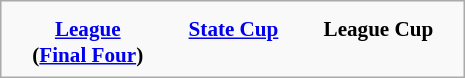<table class="infobox" style="font-size: 88%; width: 22em; text-align: center">
<tr>
<th colspan=3></th>
</tr>
<tr>
<th style="text-align:center;"><a href='#'>League</a><br>(<a href='#'>Final Four</a>)</th>
<th style="text-align:center;"><a href='#'>State Cup</a></th>
<th style="text-align:center;"><strong>League Cup</strong></th>
</tr>
</table>
